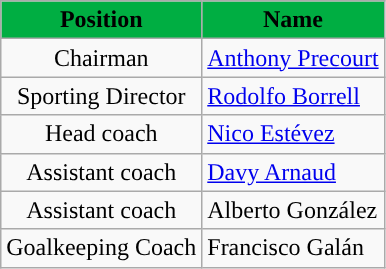<table class="wikitable" style="text-align:center;">
<tr>
<th style="background:#00AE42; color:black;">Position</th>
<th style="background:#00AE42; color:black;">Name</th>
</tr>
<tr>
<td>Chairman</td>
<td align=left> <a href='#'>Anthony Precourt</a></td>
</tr>
<tr>
<td>Sporting Director</td>
<td align=left> <a href='#'>Rodolfo Borrell</a></td>
</tr>
<tr>
<td>Head coach</td>
<td align=left> <a href='#'>Nico Estévez</a></td>
</tr>
<tr>
<td>Assistant coach</td>
<td align=left> <a href='#'>Davy Arnaud</a></td>
</tr>
<tr>
<td>Assistant coach</td>
<td align=left> Alberto González</td>
</tr>
<tr>
<td>Goalkeeping Coach</td>
<td align=left> Francisco Galán</td>
</tr>
</table>
